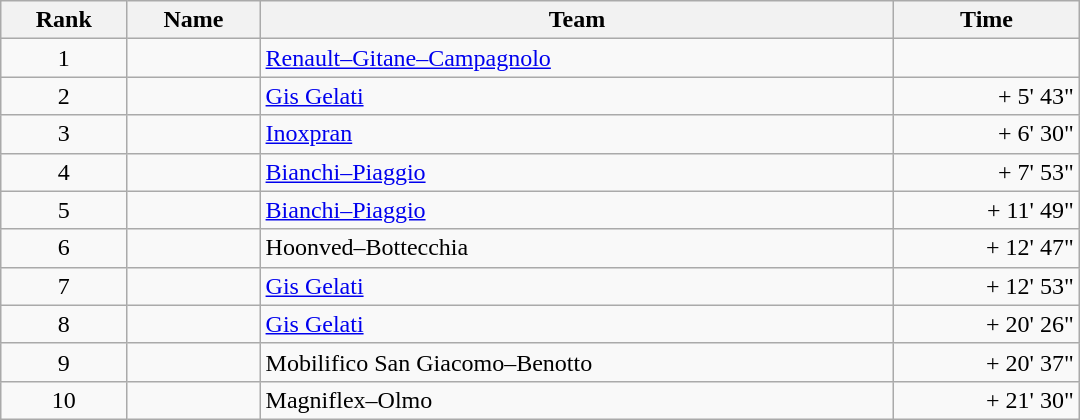<table class="wikitable" style="width:45em;margin-bottom:0;">
<tr>
<th>Rank</th>
<th>Name</th>
<th>Team</th>
<th>Time</th>
</tr>
<tr>
<td style="text-align:center;">1</td>
<td> </td>
<td><a href='#'>Renault–Gitane–Campagnolo</a></td>
<td align=right></td>
</tr>
<tr>
<td style="text-align:center;">2</td>
<td></td>
<td><a href='#'>Gis Gelati</a></td>
<td align=right>+ 5' 43"</td>
</tr>
<tr>
<td style="text-align:center;">3</td>
<td></td>
<td><a href='#'>Inoxpran</a></td>
<td align=right>+ 6' 30"</td>
</tr>
<tr>
<td style="text-align:center;">4</td>
<td></td>
<td><a href='#'>Bianchi–Piaggio</a></td>
<td align=right>+ 7' 53"</td>
</tr>
<tr>
<td style="text-align:center;">5</td>
<td></td>
<td><a href='#'>Bianchi–Piaggio</a></td>
<td align=right>+ 11' 49"</td>
</tr>
<tr>
<td style="text-align:center;">6</td>
<td></td>
<td>Hoonved–Bottecchia</td>
<td align=right>+ 12' 47"</td>
</tr>
<tr>
<td style="text-align:center;">7</td>
<td> </td>
<td><a href='#'>Gis Gelati</a></td>
<td align=right>+ 12' 53"</td>
</tr>
<tr>
<td style="text-align:center;">8</td>
<td></td>
<td><a href='#'>Gis Gelati</a></td>
<td align=right>+ 20' 26"</td>
</tr>
<tr>
<td style="text-align:center;">9</td>
<td></td>
<td>Mobilifico San Giacomo–Benotto</td>
<td align=right>+ 20' 37"</td>
</tr>
<tr>
<td style="text-align:center;">10</td>
<td></td>
<td>Magniflex–Olmo</td>
<td align=right>+ 21' 30"</td>
</tr>
</table>
